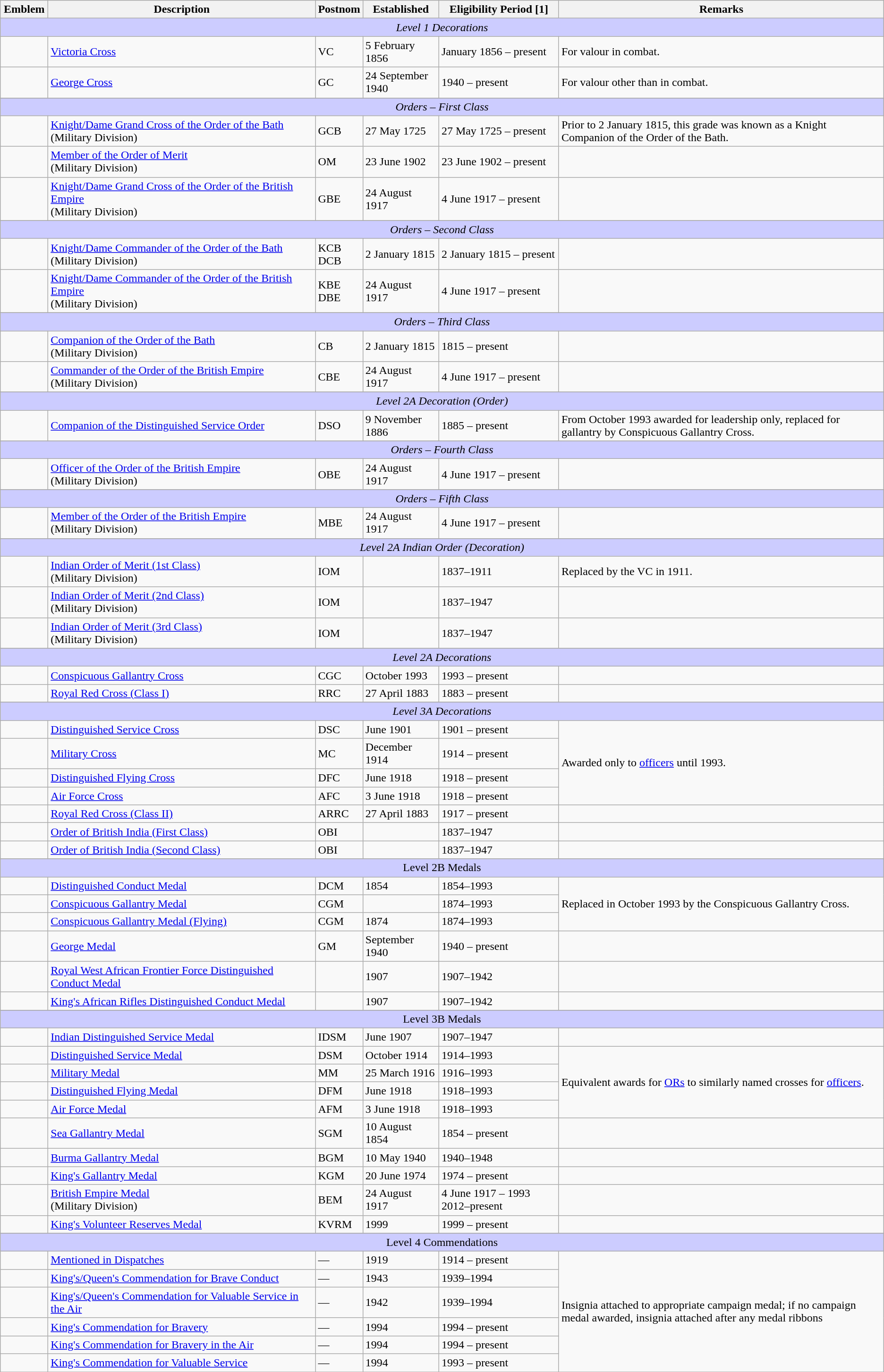<table class="wikitable">
<tr>
<th width= "60">Emblem</th>
<th width= "370">Description</th>
<th width= "55">Postnom</th>
<th width= "100">Established</th>
<th width= "162">Eligibility Period [1]</th>
<th>Remarks</th>
</tr>
<tr bgcolor = "#ccccff" align=center>
<td colspan="6"><em>Level 1 Decorations</em></td>
</tr>
<tr>
<td></td>
<td><a href='#'>Victoria Cross</a></td>
<td>VC</td>
<td>5 February 1856</td>
<td>January 1856 – present</td>
<td>For valour in combat.</td>
</tr>
<tr>
<td></td>
<td><a href='#'>George Cross</a></td>
<td>GC</td>
<td>24 September 1940</td>
<td>1940 – present</td>
<td>For valour other than in combat.</td>
</tr>
<tr>
</tr>
<tr bgcolor = "#ccccff" align=center>
<td colspan="6"><em>Orders – First Class</em></td>
</tr>
<tr>
<td></td>
<td><a href='#'>Knight/Dame Grand Cross of the Order of the Bath</a> <br>(Military Division)</td>
<td>GCB</td>
<td>27 May 1725</td>
<td>27 May 1725 – present</td>
<td>Prior to 2 January 1815, this grade was known as a Knight Companion of the Order of the Bath.</td>
</tr>
<tr>
<td></td>
<td><a href='#'>Member of the Order of Merit</a><br>(Military Division)</td>
<td>OM</td>
<td>23 June 1902</td>
<td>23 June 1902 – present</td>
<td></td>
</tr>
<tr>
<td></td>
<td><a href='#'>Knight/Dame Grand Cross of the Order of the British Empire</a><br>(Military Division)</td>
<td>GBE</td>
<td>24 August 1917</td>
<td>4 June 1917 – present</td>
<td></td>
</tr>
<tr>
</tr>
<tr bgcolor = "#ccccff" align=center>
<td colspan="6"><em>Orders – Second Class</em></td>
</tr>
<tr>
<td></td>
<td><a href='#'>Knight/Dame Commander of the Order of the Bath</a><br>(Military Division)</td>
<td>KCB<br>DCB</td>
<td>2 January 1815</td>
<td>2 January 1815 – present</td>
<td></td>
</tr>
<tr>
<td></td>
<td><a href='#'>Knight/Dame Commander of the Order of the British Empire</a><br>(Military Division)</td>
<td>KBE<br>DBE</td>
<td>24 August 1917</td>
<td>4 June 1917 – present</td>
<td></td>
</tr>
<tr>
</tr>
<tr bgcolor = "#ccccff" align=center>
<td colspan="6"><em>Orders – Third Class</em></td>
</tr>
<tr>
<td></td>
<td><a href='#'>Companion of the Order of the Bath</a><br>(Military Division)</td>
<td>CB</td>
<td>2 January 1815</td>
<td>1815 – present</td>
<td></td>
</tr>
<tr>
<td></td>
<td><a href='#'>Commander of the Order of the British Empire</a><br>(Military Division)</td>
<td>CBE</td>
<td>24 August 1917</td>
<td>4 June 1917 – present</td>
<td></td>
</tr>
<tr>
</tr>
<tr bgcolor = "#ccccff" align=center>
<td colspan="6"><em>Level 2A Decoration (Order)</em></td>
</tr>
<tr>
<td></td>
<td><a href='#'>Companion of the Distinguished Service Order</a></td>
<td>DSO</td>
<td>9 November 1886</td>
<td>1885 – present</td>
<td>From October 1993 awarded for leadership only, replaced for gallantry by Conspicuous Gallantry Cross.</td>
</tr>
<tr>
</tr>
<tr bgcolor = "#ccccff" align=center>
<td colspan="6"><em>Orders – Fourth Class</em></td>
</tr>
<tr>
<td></td>
<td><a href='#'>Officer of the Order of the British Empire</a><br>(Military Division)</td>
<td>OBE</td>
<td>24 August 1917</td>
<td>4 June 1917 – present</td>
<td></td>
</tr>
<tr>
</tr>
<tr bgcolor = "#ccccff" align=center>
<td colspan="6"><em>Orders – Fifth Class</em></td>
</tr>
<tr>
<td></td>
<td><a href='#'>Member of the Order of the British Empire</a><br>(Military Division)</td>
<td>MBE</td>
<td>24 August 1917</td>
<td>4 June 1917 – present</td>
<td></td>
</tr>
<tr>
</tr>
<tr bgcolor = "#ccccff" align=center>
<td colspan="6"><em>Level 2A Indian Order (Decoration)</em></td>
</tr>
<tr>
<td></td>
<td><a href='#'>Indian Order of Merit (1st Class)</a><br>(Military Division)</td>
<td>IOM</td>
<td></td>
<td>1837–1911</td>
<td>Replaced by the VC in 1911.</td>
</tr>
<tr>
<td></td>
<td><a href='#'>Indian Order of Merit (2nd Class)</a><br>(Military Division)</td>
<td>IOM</td>
<td></td>
<td>1837–1947</td>
<td></td>
</tr>
<tr>
<td></td>
<td><a href='#'>Indian Order of Merit (3rd Class)</a><br>(Military Division)</td>
<td>IOM</td>
<td></td>
<td>1837–1947</td>
<td></td>
</tr>
<tr>
</tr>
<tr bgcolor = "#ccccff" align=center>
<td colspan="6"><em>Level 2A Decorations</em></td>
</tr>
<tr>
<td></td>
<td><a href='#'>Conspicuous Gallantry Cross</a></td>
<td>CGC</td>
<td>October 1993</td>
<td>1993 – present</td>
<td></td>
</tr>
<tr>
<td></td>
<td><a href='#'>Royal Red Cross (Class I)</a></td>
<td>RRC</td>
<td>27 April 1883</td>
<td>1883 – present</td>
<td></td>
</tr>
<tr>
</tr>
<tr bgcolor = "#ccccff" align=center>
<td colspan="6"><em>Level 3A Decorations</em></td>
</tr>
<tr>
<td></td>
<td><a href='#'>Distinguished Service Cross</a></td>
<td>DSC</td>
<td>June 1901</td>
<td>1901 – present</td>
<td rowspan=4>Awarded only to <a href='#'>officers</a> until 1993.</td>
</tr>
<tr>
<td></td>
<td><a href='#'>Military Cross</a></td>
<td>MC</td>
<td>December 1914</td>
<td>1914 – present</td>
</tr>
<tr>
<td></td>
<td><a href='#'>Distinguished Flying Cross</a></td>
<td>DFC</td>
<td>June 1918</td>
<td>1918 – present</td>
</tr>
<tr>
<td></td>
<td><a href='#'>Air Force Cross</a></td>
<td>AFC</td>
<td>3 June 1918</td>
<td>1918 – present</td>
</tr>
<tr>
<td></td>
<td><a href='#'>Royal Red Cross (Class II)</a></td>
<td>ARRC</td>
<td>27 April 1883</td>
<td>1917 – present</td>
<td></td>
</tr>
<tr>
<td></td>
<td><a href='#'>Order of British India (First Class)</a></td>
<td>OBI</td>
<td></td>
<td>1837–1947</td>
<td></td>
</tr>
<tr>
<td></td>
<td><a href='#'>Order of British India (Second Class)</a></td>
<td>OBI</td>
<td></td>
<td>1837–1947</td>
<td></td>
</tr>
<tr>
</tr>
<tr bgcolor = "#ccccff" align=center>
<td colspan="6">Level 2B Medals</td>
</tr>
<tr>
<td></td>
<td><a href='#'>Distinguished Conduct Medal</a></td>
<td>DCM</td>
<td>1854</td>
<td>1854–1993</td>
<td rowspan=3>Replaced in October 1993 by the Conspicuous Gallantry Cross.</td>
</tr>
<tr>
<td></td>
<td><a href='#'>Conspicuous Gallantry Medal</a></td>
<td>CGM</td>
<td></td>
<td>1874–1993</td>
</tr>
<tr>
<td></td>
<td><a href='#'>Conspicuous Gallantry Medal (Flying)</a></td>
<td>CGM</td>
<td>1874</td>
<td>1874–1993</td>
</tr>
<tr>
<td></td>
<td><a href='#'>George Medal</a></td>
<td>GM</td>
<td>September 1940</td>
<td>1940 – present</td>
<td></td>
</tr>
<tr>
<td></td>
<td><a href='#'>Royal West African Frontier Force Distinguished Conduct Medal</a></td>
<td></td>
<td>1907</td>
<td>1907–1942</td>
<td></td>
</tr>
<tr>
<td></td>
<td><a href='#'>King's African Rifles Distinguished Conduct Medal</a></td>
<td></td>
<td>1907</td>
<td>1907–1942</td>
<td></td>
</tr>
<tr>
</tr>
<tr bgcolor = "#ccccff" align=center>
<td colspan="6">Level 3B Medals</td>
</tr>
<tr>
<td></td>
<td><a href='#'>Indian Distinguished Service Medal</a></td>
<td>IDSM</td>
<td>June 1907</td>
<td>1907–1947</td>
<td></td>
</tr>
<tr>
<td></td>
<td><a href='#'>Distinguished Service Medal</a></td>
<td>DSM</td>
<td>October 1914</td>
<td>1914–1993</td>
<td rowspan=4>Equivalent awards for <a href='#'>ORs</a> to similarly named crosses for <a href='#'>officers</a>.</td>
</tr>
<tr>
<td></td>
<td><a href='#'>Military Medal</a></td>
<td>MM</td>
<td>25 March 1916</td>
<td>1916–1993</td>
</tr>
<tr>
<td></td>
<td><a href='#'>Distinguished Flying Medal</a></td>
<td>DFM</td>
<td>June 1918</td>
<td>1918–1993</td>
</tr>
<tr>
<td></td>
<td><a href='#'>Air Force Medal</a></td>
<td>AFM</td>
<td>3 June 1918</td>
<td>1918–1993</td>
</tr>
<tr>
<td></td>
<td><a href='#'>Sea Gallantry Medal</a></td>
<td>SGM</td>
<td>10 August 1854</td>
<td>1854 – present</td>
<td></td>
</tr>
<tr>
<td></td>
<td><a href='#'>Burma Gallantry Medal</a></td>
<td>BGM</td>
<td>10 May 1940</td>
<td>1940–1948</td>
<td></td>
</tr>
<tr>
<td></td>
<td><a href='#'>King's Gallantry Medal</a></td>
<td>KGM</td>
<td>20 June 1974</td>
<td>1974 – present</td>
<td></td>
</tr>
<tr>
<td></td>
<td><a href='#'>British Empire Medal</a><br>(Military Division)</td>
<td>BEM</td>
<td>24 August 1917</td>
<td>4 June 1917 – 1993<br>2012–present</td>
<td></td>
</tr>
<tr>
<td></td>
<td><a href='#'>King's Volunteer Reserves Medal</a></td>
<td>KVRM</td>
<td>1999</td>
<td>1999 – present</td>
<td></td>
</tr>
<tr>
</tr>
<tr bgcolor = "#ccccff" align=center>
<td colspan="6">Level 4 Commendations</td>
</tr>
<tr>
<td></td>
<td><a href='#'>Mentioned in Dispatches</a></td>
<td>—</td>
<td>1919</td>
<td>1914 – present</td>
<td rowspan=6>Insignia attached to appropriate campaign medal; if no campaign medal awarded, insignia attached after any medal ribbons</td>
</tr>
<tr>
<td></td>
<td><a href='#'>King's/Queen's Commendation for Brave Conduct</a></td>
<td>—</td>
<td>1943</td>
<td>1939–1994</td>
</tr>
<tr>
<td></td>
<td><a href='#'>King's/Queen's Commendation for Valuable Service in the Air</a></td>
<td>—</td>
<td>1942</td>
<td>1939–1994</td>
</tr>
<tr>
<td></td>
<td><a href='#'>King's Commendation for Bravery</a></td>
<td>—</td>
<td>1994</td>
<td>1994 – present</td>
</tr>
<tr>
<td></td>
<td><a href='#'>King's Commendation for Bravery in the Air</a></td>
<td>—</td>
<td>1994</td>
<td>1994 – present</td>
</tr>
<tr>
<td></td>
<td><a href='#'>King's Commendation for Valuable Service</a></td>
<td>—</td>
<td>1994</td>
<td>1993 – present</td>
</tr>
<tr>
</tr>
</table>
